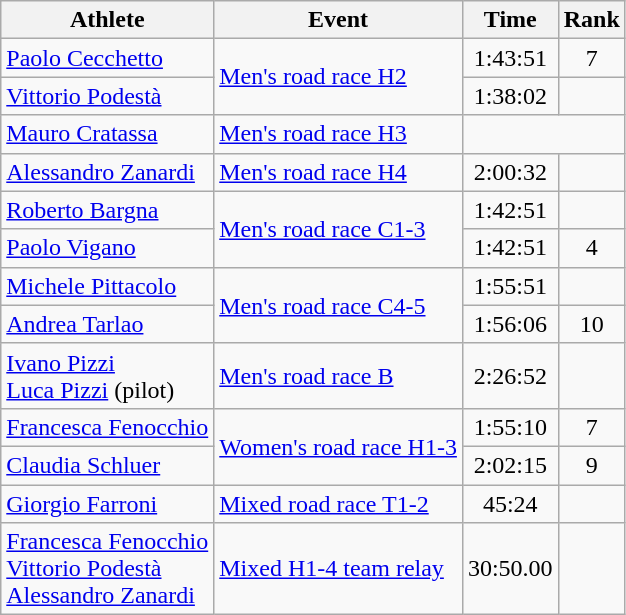<table class=wikitable>
<tr>
<th>Athlete</th>
<th>Event</th>
<th>Time</th>
<th>Rank</th>
</tr>
<tr>
<td><a href='#'>Paolo Cecchetto</a></td>
<td rowspan="2"><a href='#'>Men's road race H2</a></td>
<td align="center">1:43:51</td>
<td align="center">7</td>
</tr>
<tr>
<td><a href='#'>Vittorio Podestà</a></td>
<td align="center">1:38:02</td>
<td align="center"></td>
</tr>
<tr>
<td><a href='#'>Mauro Cratassa</a></td>
<td><a href='#'>Men's road race H3</a></td>
<td align="center" colspan=2></td>
</tr>
<tr>
<td><a href='#'>Alessandro Zanardi</a></td>
<td><a href='#'>Men's road race H4</a></td>
<td align="center">2:00:32</td>
<td align="center"></td>
</tr>
<tr>
<td><a href='#'>Roberto Bargna</a></td>
<td rowspan="2"><a href='#'>Men's road race C1-3</a></td>
<td align="center">1:42:51</td>
<td align="center"></td>
</tr>
<tr>
<td><a href='#'>Paolo Vigano</a></td>
<td align="center">1:42:51</td>
<td align="center">4</td>
</tr>
<tr>
<td><a href='#'>Michele Pittacolo</a></td>
<td rowspan="2"><a href='#'>Men's road race C4-5</a></td>
<td align="center">1:55:51</td>
<td align="center"></td>
</tr>
<tr>
<td><a href='#'>Andrea Tarlao</a></td>
<td align="center">1:56:06</td>
<td align="center">10</td>
</tr>
<tr>
<td><a href='#'>Ivano Pizzi</a> <br><a href='#'>Luca Pizzi</a> (pilot)</td>
<td><a href='#'>Men's road race B</a></td>
<td align="center">2:26:52</td>
<td align="center"></td>
</tr>
<tr>
<td><a href='#'>Francesca Fenocchio</a></td>
<td rowspan="2"><a href='#'>Women's road race H1-3</a></td>
<td align="center">1:55:10</td>
<td align="center">7</td>
</tr>
<tr>
<td><a href='#'>Claudia Schluer</a></td>
<td align="center">2:02:15</td>
<td align="center">9</td>
</tr>
<tr>
<td><a href='#'>Giorgio Farroni</a></td>
<td><a href='#'>Mixed road race T1-2</a></td>
<td align="center">45:24</td>
<td align="center"></td>
</tr>
<tr>
<td><a href='#'>Francesca Fenocchio</a><br><a href='#'>Vittorio Podestà</a><br><a href='#'>Alessandro Zanardi</a></td>
<td><a href='#'>Mixed H1-4 team relay</a></td>
<td align="center">30:50.00</td>
<td align="center"></td>
</tr>
</table>
